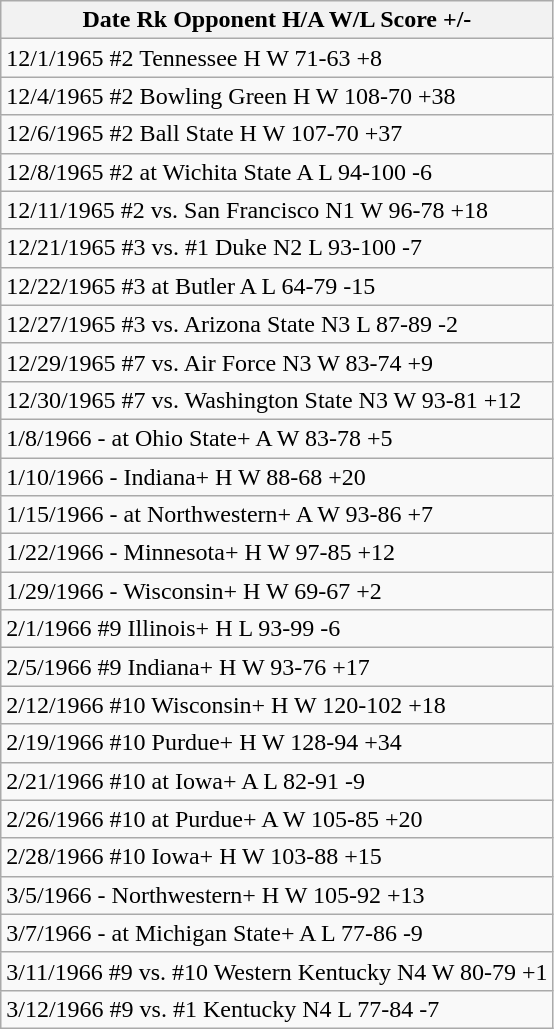<table class="wikitable">
<tr>
<th>Date Rk Opponent H/A W/L Score +/-</th>
</tr>
<tr>
<td>12/1/1965 #2 Tennessee H W 71-63 +8</td>
</tr>
<tr>
<td>12/4/1965 #2 Bowling Green H W 108-70 +38</td>
</tr>
<tr>
<td>12/6/1965 #2 Ball State H W 107-70 +37</td>
</tr>
<tr>
<td>12/8/1965 #2 at Wichita State A L 94-100 -6</td>
</tr>
<tr>
<td>12/11/1965 #2 vs. San Francisco N1 W 96-78 +18</td>
</tr>
<tr>
<td>12/21/1965 #3 vs. #1 Duke N2 L 93-100 -7</td>
</tr>
<tr>
<td>12/22/1965 #3 at Butler A L 64-79 -15</td>
</tr>
<tr>
<td>12/27/1965 #3 vs. Arizona State N3 L 87-89 -2</td>
</tr>
<tr>
<td>12/29/1965 #7 vs. Air Force N3 W 83-74 +9</td>
</tr>
<tr>
<td>12/30/1965 #7 vs. Washington State N3 W 93-81 +12</td>
</tr>
<tr>
<td>1/8/1966 - at Ohio State+ A W 83-78 +5</td>
</tr>
<tr>
<td>1/10/1966 - Indiana+ H W 88-68 +20</td>
</tr>
<tr>
<td>1/15/1966 - at Northwestern+ A W 93-86 +7</td>
</tr>
<tr>
<td>1/22/1966 - Minnesota+ H W 97-85 +12</td>
</tr>
<tr>
<td>1/29/1966 - Wisconsin+ H W 69-67 +2</td>
</tr>
<tr>
<td>2/1/1966 #9 Illinois+ H L 93-99 -6</td>
</tr>
<tr>
<td>2/5/1966 #9 Indiana+ H W 93-76 +17</td>
</tr>
<tr>
<td>2/12/1966 #10 Wisconsin+ H W 120-102 +18</td>
</tr>
<tr>
<td>2/19/1966 #10 Purdue+ H W 128-94 +34</td>
</tr>
<tr>
<td>2/21/1966 #10 at Iowa+ A L 82-91 -9</td>
</tr>
<tr>
<td>2/26/1966 #10 at Purdue+ A W 105-85 +20</td>
</tr>
<tr>
<td>2/28/1966 #10 Iowa+ H W 103-88 +15</td>
</tr>
<tr>
<td>3/5/1966 - Northwestern+ H W 105-92 +13</td>
</tr>
<tr>
<td>3/7/1966 - at Michigan State+ A L 77-86 -9</td>
</tr>
<tr>
<td>3/11/1966 #9 vs. #10 Western Kentucky N4 W 80-79 +1</td>
</tr>
<tr>
<td>3/12/1966 #9 vs. #1 Kentucky N4 L 77-84 -7</td>
</tr>
</table>
